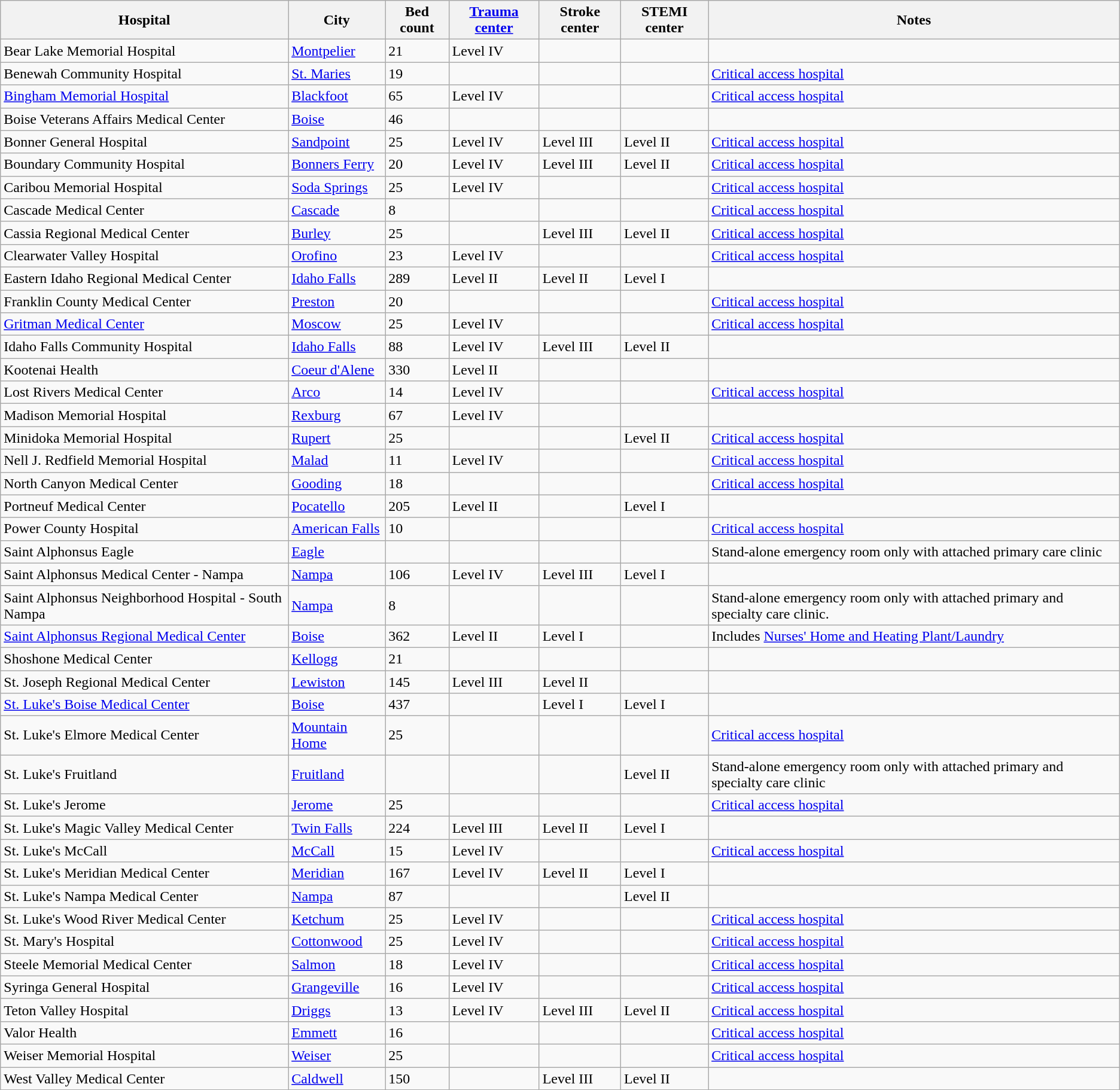<table class="wikitable sortable sticky-header">
<tr>
<th>Hospital</th>
<th>City</th>
<th>Bed count</th>
<th><a href='#'>Trauma center</a></th>
<th>Stroke center</th>
<th>STEMI center</th>
<th>Notes</th>
</tr>
<tr>
<td>Bear Lake Memorial Hospital</td>
<td><a href='#'>Montpelier</a></td>
<td>21</td>
<td>Level IV</td>
<td></td>
<td></td>
<td></td>
</tr>
<tr>
<td>Benewah Community Hospital</td>
<td><a href='#'>St. Maries</a></td>
<td>19</td>
<td></td>
<td></td>
<td></td>
<td><a href='#'>Critical access hospital</a></td>
</tr>
<tr>
<td><a href='#'>Bingham Memorial Hospital</a></td>
<td><a href='#'>Blackfoot</a></td>
<td>65</td>
<td>Level IV</td>
<td></td>
<td></td>
<td><a href='#'>Critical access hospital</a></td>
</tr>
<tr>
<td>Boise Veterans Affairs Medical Center</td>
<td><a href='#'>Boise</a></td>
<td>46</td>
<td></td>
<td></td>
<td></td>
<td></td>
</tr>
<tr>
<td>Bonner General Hospital</td>
<td><a href='#'>Sandpoint</a></td>
<td>25</td>
<td>Level IV</td>
<td>Level III</td>
<td>Level II</td>
<td><a href='#'>Critical access hospital</a></td>
</tr>
<tr>
<td>Boundary Community Hospital</td>
<td><a href='#'>Bonners Ferry</a></td>
<td>20</td>
<td>Level IV</td>
<td>Level III</td>
<td>Level II</td>
<td><a href='#'>Critical access hospital</a></td>
</tr>
<tr>
<td>Caribou Memorial Hospital</td>
<td><a href='#'>Soda Springs</a></td>
<td>25</td>
<td>Level IV</td>
<td></td>
<td></td>
<td><a href='#'>Critical access hospital</a></td>
</tr>
<tr>
<td>Cascade Medical Center</td>
<td><a href='#'>Cascade</a></td>
<td>8</td>
<td></td>
<td></td>
<td></td>
<td><a href='#'>Critical access hospital</a></td>
</tr>
<tr>
<td>Cassia Regional Medical Center</td>
<td><a href='#'>Burley</a></td>
<td>25</td>
<td></td>
<td>Level III</td>
<td>Level II</td>
<td><a href='#'>Critical access hospital</a></td>
</tr>
<tr>
<td>Clearwater Valley Hospital</td>
<td><a href='#'>Orofino</a></td>
<td>23</td>
<td>Level IV</td>
<td></td>
<td></td>
<td><a href='#'>Critical access hospital</a></td>
</tr>
<tr>
<td>Eastern Idaho Regional Medical Center</td>
<td><a href='#'>Idaho Falls</a></td>
<td>289</td>
<td>Level II</td>
<td>Level II</td>
<td>Level I</td>
<td></td>
</tr>
<tr>
<td>Franklin County Medical Center</td>
<td><a href='#'>Preston</a></td>
<td>20</td>
<td></td>
<td></td>
<td></td>
<td><a href='#'>Critical access hospital</a></td>
</tr>
<tr>
<td><a href='#'>Gritman Medical Center</a></td>
<td><a href='#'>Moscow</a></td>
<td>25</td>
<td>Level IV</td>
<td></td>
<td></td>
<td><a href='#'>Critical access hospital</a></td>
</tr>
<tr>
<td>Idaho Falls Community Hospital</td>
<td><a href='#'>Idaho Falls</a></td>
<td>88</td>
<td>Level IV</td>
<td>Level III</td>
<td>Level II</td>
<td></td>
</tr>
<tr>
<td>Kootenai Health</td>
<td><a href='#'>Coeur d'Alene</a></td>
<td>330</td>
<td>Level II</td>
<td></td>
<td></td>
<td></td>
</tr>
<tr>
<td>Lost Rivers Medical Center</td>
<td><a href='#'>Arco</a></td>
<td>14</td>
<td>Level IV</td>
<td></td>
<td></td>
<td><a href='#'>Critical access hospital</a></td>
</tr>
<tr>
<td>Madison Memorial Hospital</td>
<td><a href='#'>Rexburg</a></td>
<td>67</td>
<td>Level IV</td>
<td></td>
<td></td>
<td></td>
</tr>
<tr>
<td>Minidoka Memorial Hospital</td>
<td><a href='#'>Rupert</a></td>
<td>25</td>
<td></td>
<td></td>
<td>Level II</td>
<td><a href='#'>Critical access hospital</a></td>
</tr>
<tr>
<td>Nell J. Redfield Memorial Hospital</td>
<td><a href='#'>Malad</a></td>
<td>11</td>
<td>Level IV</td>
<td></td>
<td></td>
<td><a href='#'>Critical access hospital</a></td>
</tr>
<tr>
<td>North Canyon Medical Center</td>
<td><a href='#'>Gooding</a></td>
<td>18</td>
<td></td>
<td></td>
<td></td>
<td><a href='#'>Critical access hospital</a></td>
</tr>
<tr>
<td>Portneuf Medical Center</td>
<td><a href='#'>Pocatello</a></td>
<td>205</td>
<td>Level II</td>
<td></td>
<td>Level I</td>
<td></td>
</tr>
<tr>
<td>Power County Hospital</td>
<td><a href='#'>American Falls</a></td>
<td>10</td>
<td></td>
<td></td>
<td></td>
<td><a href='#'>Critical access hospital</a></td>
</tr>
<tr>
<td>Saint Alphonsus Eagle</td>
<td><a href='#'>Eagle</a></td>
<td></td>
<td></td>
<td></td>
<td></td>
<td>Stand-alone emergency room only with attached primary care clinic</td>
</tr>
<tr>
<td>Saint Alphonsus Medical Center - Nampa</td>
<td><a href='#'>Nampa</a></td>
<td>106</td>
<td>Level IV</td>
<td>Level III</td>
<td>Level I</td>
<td></td>
</tr>
<tr>
<td>Saint Alphonsus Neighborhood Hospital - South Nampa</td>
<td><a href='#'>Nampa</a></td>
<td>8</td>
<td></td>
<td></td>
<td></td>
<td>Stand-alone emergency room only with attached primary and specialty care clinic.</td>
</tr>
<tr>
<td><a href='#'>Saint Alphonsus Regional Medical Center</a></td>
<td><a href='#'>Boise</a></td>
<td>362</td>
<td>Level II</td>
<td>Level I</td>
<td Level I></td>
<td>Includes <a href='#'>Nurses' Home and Heating Plant/Laundry</a></td>
</tr>
<tr>
<td>Shoshone Medical Center</td>
<td><a href='#'>Kellogg</a></td>
<td>21</td>
<td></td>
<td></td>
<td></td>
<td></td>
</tr>
<tr>
<td>St. Joseph Regional Medical Center</td>
<td><a href='#'>Lewiston</a></td>
<td>145</td>
<td>Level III</td>
<td>Level II</td>
<td></td>
<td></td>
</tr>
<tr>
<td><a href='#'>St. Luke's Boise Medical Center</a></td>
<td><a href='#'>Boise</a></td>
<td>437</td>
<td></td>
<td>Level I</td>
<td>Level I</td>
<td></td>
</tr>
<tr>
<td>St. Luke's Elmore Medical Center</td>
<td><a href='#'>Mountain Home</a></td>
<td>25</td>
<td></td>
<td></td>
<td></td>
<td><a href='#'>Critical access hospital</a></td>
</tr>
<tr>
<td>St. Luke's Fruitland</td>
<td><a href='#'>Fruitland</a></td>
<td></td>
<td></td>
<td></td>
<td>Level II</td>
<td>Stand-alone emergency room only with attached primary and specialty care clinic</td>
</tr>
<tr>
<td>St. Luke's Jerome</td>
<td><a href='#'>Jerome</a></td>
<td>25</td>
<td></td>
<td></td>
<td></td>
<td><a href='#'>Critical access hospital</a></td>
</tr>
<tr>
<td>St. Luke's Magic Valley Medical Center</td>
<td><a href='#'>Twin Falls</a></td>
<td>224</td>
<td>Level III</td>
<td>Level II</td>
<td>Level I</td>
<td></td>
</tr>
<tr>
<td>St. Luke's McCall</td>
<td><a href='#'>McCall</a></td>
<td>15</td>
<td>Level IV</td>
<td></td>
<td></td>
<td><a href='#'>Critical access hospital</a></td>
</tr>
<tr>
<td>St. Luke's Meridian Medical Center</td>
<td><a href='#'>Meridian</a></td>
<td>167</td>
<td>Level IV</td>
<td>Level II</td>
<td>Level I</td>
<td></td>
</tr>
<tr>
<td>St. Luke's Nampa Medical Center</td>
<td><a href='#'>Nampa</a></td>
<td>87</td>
<td></td>
<td></td>
<td>Level II</td>
<td></td>
</tr>
<tr>
<td>St. Luke's Wood River Medical Center</td>
<td><a href='#'>Ketchum</a></td>
<td>25</td>
<td>Level IV</td>
<td></td>
<td></td>
<td><a href='#'>Critical access hospital</a></td>
</tr>
<tr>
<td>St. Mary's Hospital</td>
<td><a href='#'>Cottonwood</a></td>
<td>25</td>
<td>Level IV</td>
<td></td>
<td></td>
<td><a href='#'>Critical access hospital</a></td>
</tr>
<tr>
<td>Steele Memorial Medical Center</td>
<td><a href='#'>Salmon</a></td>
<td>18</td>
<td>Level IV</td>
<td></td>
<td></td>
<td><a href='#'>Critical access hospital</a></td>
</tr>
<tr>
<td>Syringa General Hospital</td>
<td><a href='#'>Grangeville</a></td>
<td>16</td>
<td>Level IV</td>
<td></td>
<td></td>
<td><a href='#'>Critical access hospital</a></td>
</tr>
<tr>
<td>Teton Valley Hospital</td>
<td><a href='#'>Driggs</a></td>
<td>13</td>
<td>Level IV</td>
<td>Level III</td>
<td>Level II</td>
<td><a href='#'>Critical access hospital</a></td>
</tr>
<tr>
<td>Valor Health</td>
<td><a href='#'>Emmett</a></td>
<td>16</td>
<td></td>
<td></td>
<td></td>
<td><a href='#'>Critical access hospital</a></td>
</tr>
<tr>
<td>Weiser Memorial Hospital</td>
<td><a href='#'>Weiser</a></td>
<td>25</td>
<td></td>
<td></td>
<td></td>
<td><a href='#'>Critical access hospital</a></td>
</tr>
<tr>
<td>West Valley Medical Center</td>
<td><a href='#'>Caldwell</a></td>
<td>150</td>
<td></td>
<td>Level III</td>
<td>Level II</td>
<td></td>
</tr>
</table>
